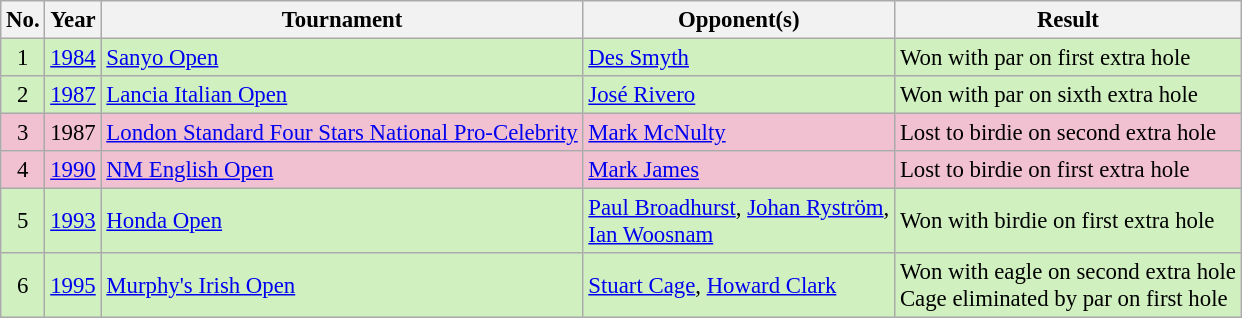<table class="wikitable" style="font-size:95%;">
<tr>
<th>No.</th>
<th>Year</th>
<th>Tournament</th>
<th>Opponent(s)</th>
<th>Result</th>
</tr>
<tr style="background:#D0F0C0;">
<td align=center>1</td>
<td><a href='#'>1984</a></td>
<td><a href='#'>Sanyo Open</a></td>
<td> <a href='#'>Des Smyth</a></td>
<td>Won with par on first extra hole</td>
</tr>
<tr style="background:#D0F0C0;">
<td align=center>2</td>
<td><a href='#'>1987</a></td>
<td><a href='#'>Lancia Italian Open</a></td>
<td> <a href='#'>José Rivero</a></td>
<td>Won with par on sixth extra hole</td>
</tr>
<tr style="background:#F2C1D1;">
<td align=center>3</td>
<td>1987</td>
<td><a href='#'>London Standard Four Stars National Pro-Celebrity</a></td>
<td> <a href='#'>Mark McNulty</a></td>
<td>Lost to birdie on second extra hole</td>
</tr>
<tr style="background:#F2C1D1;">
<td align=center>4</td>
<td><a href='#'>1990</a></td>
<td><a href='#'>NM English Open</a></td>
<td> <a href='#'>Mark James</a></td>
<td>Lost to birdie on first extra hole</td>
</tr>
<tr style="background:#D0F0C0;">
<td align=center>5</td>
<td><a href='#'>1993</a></td>
<td><a href='#'>Honda Open</a></td>
<td> <a href='#'>Paul Broadhurst</a>,  <a href='#'>Johan Ryström</a>,<br> <a href='#'>Ian Woosnam</a></td>
<td>Won with birdie on first extra hole</td>
</tr>
<tr style="background:#D0F0C0;">
<td align=center>6</td>
<td><a href='#'>1995</a></td>
<td><a href='#'>Murphy's Irish Open</a></td>
<td> <a href='#'>Stuart Cage</a>,  <a href='#'>Howard Clark</a></td>
<td>Won with eagle on second extra hole<br>Cage eliminated by par on first hole</td>
</tr>
</table>
